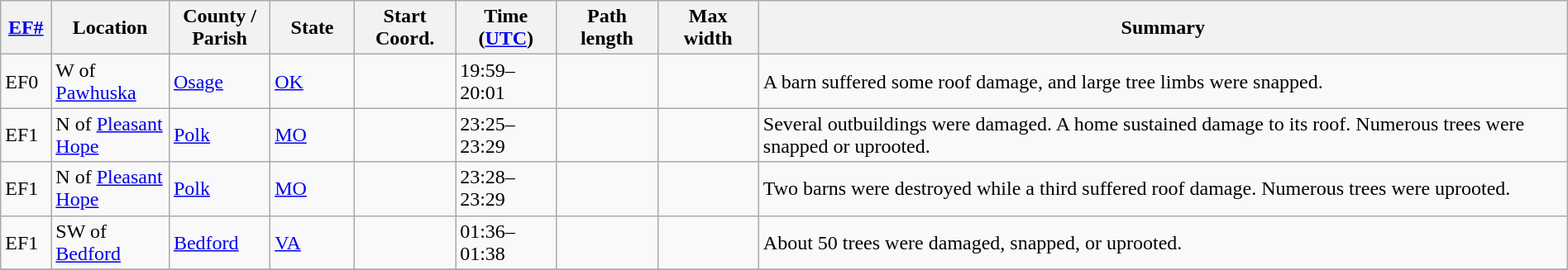<table class="wikitable sortable" style="width:100%;">
<tr>
<th scope="col"  style="width:3%; text-align:center;"><a href='#'>EF#</a></th>
<th scope="col"  style="width:7%; text-align:center;" class="unsortable">Location</th>
<th scope="col"  style="width:6%; text-align:center;" class="unsortable">County / Parish</th>
<th scope="col"  style="width:5%; text-align:center;">State</th>
<th scope="col"  style="width:6%; text-align:center;">Start Coord.</th>
<th scope="col"  style="width:6%; text-align:center;">Time (<a href='#'>UTC</a>)</th>
<th scope="col"  style="width:6%; text-align:center;">Path length</th>
<th scope="col"  style="width:6%; text-align:center;">Max width</th>
<th scope="col" class="unsortable" style="width:48%; text-align:center;">Summary</th>
</tr>
<tr>
<td bgcolor=>EF0</td>
<td>W of <a href='#'>Pawhuska</a></td>
<td><a href='#'>Osage</a></td>
<td><a href='#'>OK</a></td>
<td></td>
<td>19:59–20:01</td>
<td></td>
<td></td>
<td>A barn suffered some roof damage, and large tree limbs were snapped.</td>
</tr>
<tr>
<td bgcolor=>EF1</td>
<td>N of <a href='#'>Pleasant Hope</a></td>
<td><a href='#'>Polk</a></td>
<td><a href='#'>MO</a></td>
<td></td>
<td>23:25–23:29</td>
<td></td>
<td></td>
<td>Several outbuildings were damaged. A home sustained damage to its roof. Numerous trees were snapped or uprooted.</td>
</tr>
<tr>
<td bgcolor=>EF1</td>
<td>N of <a href='#'>Pleasant Hope</a></td>
<td><a href='#'>Polk</a></td>
<td><a href='#'>MO</a></td>
<td></td>
<td>23:28–23:29</td>
<td></td>
<td></td>
<td>Two barns were destroyed while a third suffered roof damage. Numerous trees were uprooted.</td>
</tr>
<tr>
<td bgcolor=>EF1</td>
<td>SW of <a href='#'>Bedford</a></td>
<td><a href='#'>Bedford</a></td>
<td><a href='#'>VA</a></td>
<td></td>
<td>01:36–01:38</td>
<td></td>
<td></td>
<td>About 50 trees were damaged, snapped, or uprooted.</td>
</tr>
<tr>
</tr>
</table>
